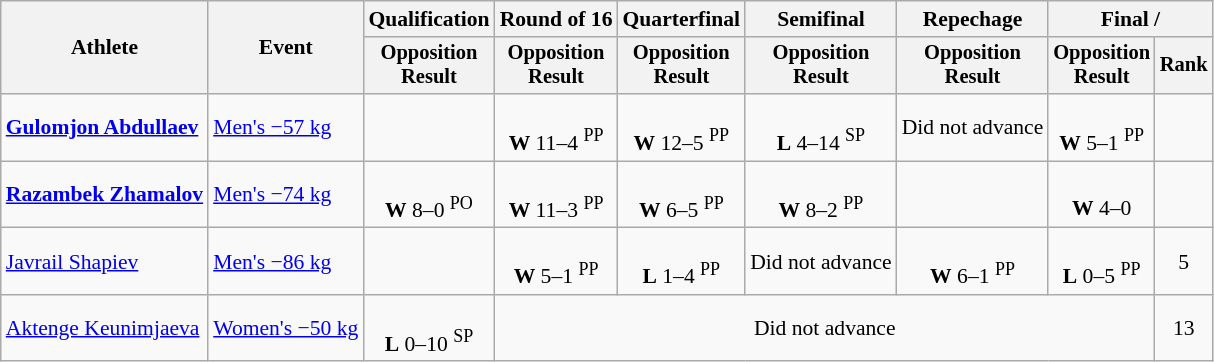<table class="wikitable" style="font-size:90%">
<tr>
<th rowspan=2>Athlete</th>
<th rowspan=2>Event</th>
<th>Qualification</th>
<th>Round of 16</th>
<th>Quarterfinal</th>
<th>Semifinal</th>
<th>Repechage</th>
<th colspan=2>Final / </th>
</tr>
<tr style="font-size: 95%">
<th>Opposition<br>Result</th>
<th>Opposition<br>Result</th>
<th>Opposition<br>Result</th>
<th>Opposition<br>Result</th>
<th>Opposition<br>Result</th>
<th>Opposition<br>Result</th>
<th>Rank</th>
</tr>
<tr align=center>
<td align=left><strong><a href='#'>Gulomjon Abdullaev</a></strong></td>
<td align=left><a href='#'>Men's −57 kg</a></td>
<td></td>
<td><br> <strong>W</strong> 11–4 <sup>PP</sup></td>
<td><br> <strong>W</strong> 12–5 <sup>PP</sup></td>
<td><br><strong>L</strong> 4–14 <sup>SP</sup></td>
<td colspan=1>Did not advance</td>
<td><br><strong>W</strong> 5–1 <sup>PP</sup></td>
<td></td>
</tr>
<tr align=center>
<td align=left><strong><a href='#'>Razambek Zhamalov</a></strong></td>
<td align=left><a href='#'>Men's −74 kg</a></td>
<td><br> <strong>W</strong> 8–0 <sup>PO</sup></td>
<td><br> <strong>W</strong> 11–3 <sup>PP</sup></td>
<td><br> <strong>W</strong> 6–5 <sup>PP</sup></td>
<td><br><strong>W</strong> 8–2 <sup>PP</sup></td>
<td></td>
<td><br> <strong>W</strong> 4–0</td>
<td></td>
</tr>
<tr align=center>
<td align=left><a href='#'>Javrail Shapiev</a></td>
<td align=left><a href='#'>Men's −86 kg</a></td>
<td></td>
<td><br> <strong>W</strong> 5–1 <sup>PP</sup></td>
<td><br> <strong>L</strong> 1–4 <sup>PP</sup></td>
<td>Did not advance</td>
<td><br> <strong>W</strong> 6–1 <sup>PP</sup></td>
<td><br> <strong>L</strong> 0–5 <sup>PP</sup></td>
<td>5</td>
</tr>
<tr align=center>
<td align=left><a href='#'>Aktenge Keunimjaeva</a></td>
<td align=left><a href='#'>Women's −50 kg</a></td>
<td><br><strong>L</strong> 0–10 <sup>SP</sup></td>
<td colspan=5>Did not advance</td>
<td>13</td>
</tr>
</table>
